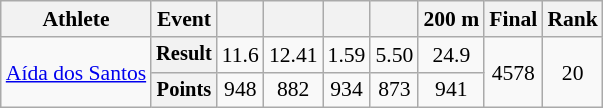<table class="wikitable" style="font-size:90%">
<tr>
<th>Athlete</th>
<th>Event</th>
<th></th>
<th></th>
<th></th>
<th></th>
<th>200 m</th>
<th>Final</th>
<th>Rank</th>
</tr>
<tr align=center>
<td rowspan="2" style="text-align:left;"><a href='#'>Aída dos Santos</a></td>
<th style="font-size:95%">Result</th>
<td>11.6</td>
<td>12.41</td>
<td>1.59</td>
<td>5.50</td>
<td>24.9</td>
<td rowspan=2>4578</td>
<td rowspan=2>20</td>
</tr>
<tr align=center>
<th style="font-size:95%">Points</th>
<td>948</td>
<td>882</td>
<td>934</td>
<td>873</td>
<td>941</td>
</tr>
</table>
